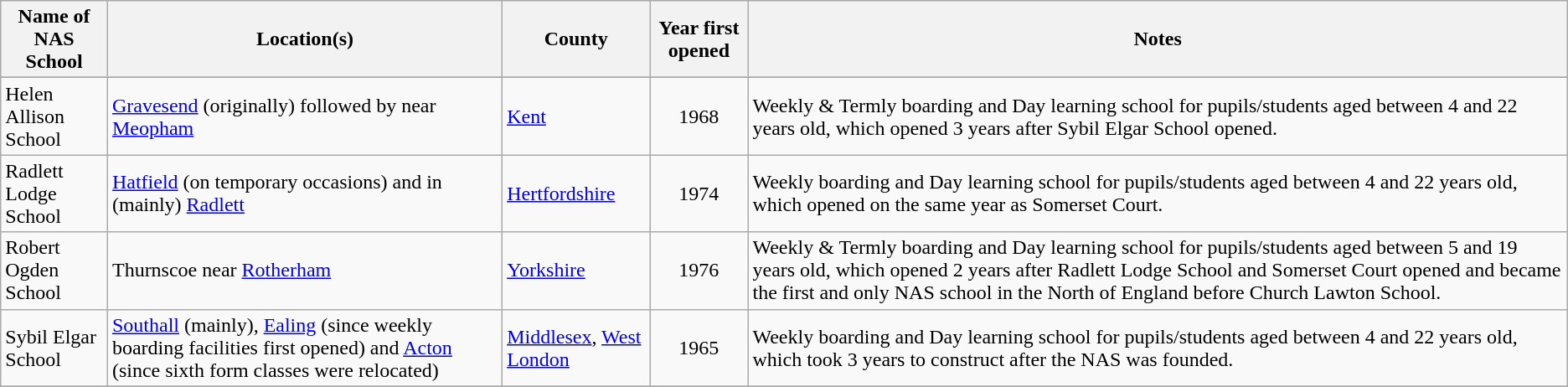<table class="wikitable sortable">
<tr>
<th>Name of NAS School</th>
<th>Location(s)</th>
<th>County</th>
<th>Year first opened</th>
<th>Notes</th>
</tr>
<tr>
</tr>
<tr>
<td>Helen Allison School</td>
<td><a href='#'>Gravesend</a> (originally) followed by near <a href='#'>Meopham</a></td>
<td><a href='#'>Kent</a></td>
<td ALIGN="center">1968</td>
<td>Weekly & Termly boarding and Day learning school for pupils/students aged between 4 and 22 years old, which opened 3 years after Sybil Elgar School opened.</td>
</tr>
<tr>
<td>Radlett Lodge School</td>
<td><a href='#'>Hatfield</a> (on temporary occasions) and in (mainly) <a href='#'>Radlett</a></td>
<td><a href='#'>Hertfordshire</a></td>
<td ALIGN="center">1974</td>
<td>Weekly boarding and Day learning school for pupils/students aged between 4 and 22 years old, which opened on the same year as Somerset Court.</td>
</tr>
<tr>
<td>Robert Ogden School</td>
<td>Thurnscoe near <a href='#'>Rotherham</a></td>
<td><a href='#'>Yorkshire</a></td>
<td ALIGN="center">1976</td>
<td>Weekly & Termly boarding and Day learning school for pupils/students aged between 5 and 19 years old, which opened 2 years after Radlett Lodge School and Somerset Court opened and became the first and only NAS school in the North of England before Church Lawton School.</td>
</tr>
<tr>
<td>Sybil Elgar School</td>
<td><a href='#'>Southall</a> (mainly), <a href='#'>Ealing</a> (since weekly boarding facilities first opened) and <a href='#'>Acton</a> (since sixth form classes were relocated)</td>
<td><a href='#'>Middlesex</a>, <a href='#'>West London</a></td>
<td ALIGN="center">1965</td>
<td>Weekly boarding and Day learning school for pupils/students aged between 4 and 22 years old, which took 3 years to construct after the NAS was founded.</td>
</tr>
<tr>
</tr>
</table>
